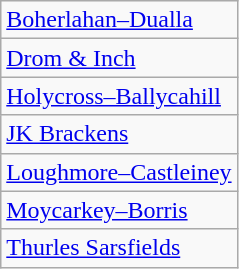<table class="wikitable">
<tr>
<td><a href='#'>Boherlahan–Dualla</a></td>
</tr>
<tr>
<td><a href='#'>Drom & Inch</a></td>
</tr>
<tr>
<td><a href='#'>Holycross–Ballycahill</a></td>
</tr>
<tr>
<td><a href='#'>JK Brackens</a></td>
</tr>
<tr>
<td><a href='#'>Loughmore–Castleiney</a></td>
</tr>
<tr>
<td><a href='#'>Moycarkey–Borris</a></td>
</tr>
<tr>
<td><a href='#'>Thurles Sarsfields</a></td>
</tr>
</table>
